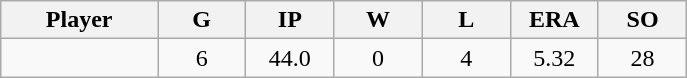<table class="wikitable sortable">
<tr>
<th bgcolor="#DDDDFF" width="16%">Player</th>
<th bgcolor="#DDDDFF" width="9%">G</th>
<th bgcolor="#DDDDFF" width="9%">IP</th>
<th bgcolor="#DDDDFF" width="9%">W</th>
<th bgcolor="#DDDDFF" width="9%">L</th>
<th bgcolor="#DDDDFF" width="9%">ERA</th>
<th bgcolor="#DDDDFF" width="9%">SO</th>
</tr>
<tr align="center">
<td></td>
<td>6</td>
<td>44.0</td>
<td>0</td>
<td>4</td>
<td>5.32</td>
<td>28</td>
</tr>
</table>
